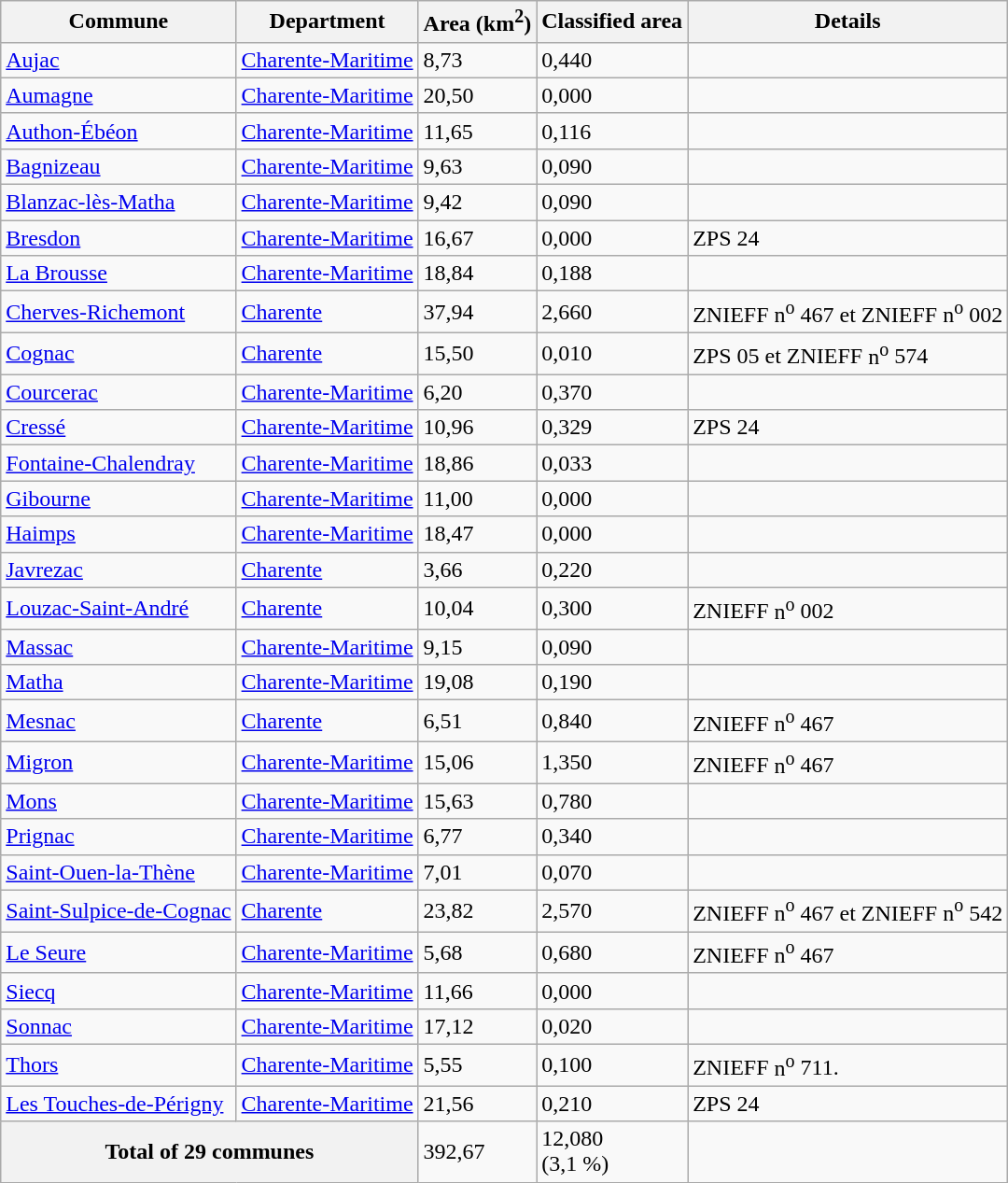<table class="wikitable">
<tr>
<th>Commune</th>
<th>Department</th>
<th>Area (km<sup>2</sup>)</th>
<th>Classified area</th>
<th>Details</th>
</tr>
<tr>
<td><a href='#'>Aujac</a></td>
<td><a href='#'>Charente-Maritime</a></td>
<td>8,73</td>
<td>0,440</td>
<td></td>
</tr>
<tr>
<td><a href='#'>Aumagne</a></td>
<td><a href='#'>Charente-Maritime</a></td>
<td>20,50</td>
<td>0,000</td>
<td></td>
</tr>
<tr>
<td><a href='#'>Authon-Ébéon</a></td>
<td><a href='#'>Charente-Maritime</a></td>
<td>11,65</td>
<td>0,116</td>
<td></td>
</tr>
<tr>
<td><a href='#'>Bagnizeau</a></td>
<td><a href='#'>Charente-Maritime</a></td>
<td>9,63</td>
<td>0,090</td>
<td></td>
</tr>
<tr>
<td><a href='#'>Blanzac-lès-Matha</a></td>
<td><a href='#'>Charente-Maritime</a></td>
<td>9,42</td>
<td>0,090</td>
<td></td>
</tr>
<tr>
<td><a href='#'>Bresdon</a></td>
<td><a href='#'>Charente-Maritime</a></td>
<td>16,67</td>
<td>0,000</td>
<td>ZPS 24</td>
</tr>
<tr>
<td><a href='#'>La Brousse</a></td>
<td><a href='#'>Charente-Maritime</a></td>
<td>18,84</td>
<td>0,188</td>
<td></td>
</tr>
<tr>
<td><a href='#'>Cherves-Richemont</a></td>
<td><a href='#'>Charente</a></td>
<td>37,94</td>
<td>2,660</td>
<td>ZNIEFF <abbr>n<sup>o</sup></abbr> 467 et ZNIEFF <abbr>n<sup>o</sup></abbr> 002</td>
</tr>
<tr>
<td><a href='#'>Cognac</a></td>
<td><a href='#'>Charente</a></td>
<td>15,50</td>
<td>0,010</td>
<td>ZPS 05 et ZNIEFF <abbr>n<sup>o</sup></abbr> 574</td>
</tr>
<tr>
<td><a href='#'>Courcerac</a></td>
<td><a href='#'>Charente-Maritime</a></td>
<td>6,20</td>
<td>0,370</td>
<td></td>
</tr>
<tr>
<td><a href='#'>Cressé</a></td>
<td><a href='#'>Charente-Maritime</a></td>
<td>10,96</td>
<td>0,329</td>
<td>ZPS 24</td>
</tr>
<tr>
<td><a href='#'>Fontaine-Chalendray</a></td>
<td><a href='#'>Charente-Maritime</a></td>
<td>18,86</td>
<td>0,033</td>
<td></td>
</tr>
<tr>
<td><a href='#'>Gibourne</a></td>
<td><a href='#'>Charente-Maritime</a></td>
<td>11,00</td>
<td>0,000</td>
<td></td>
</tr>
<tr>
<td><a href='#'>Haimps</a></td>
<td><a href='#'>Charente-Maritime</a></td>
<td>18,47</td>
<td>0,000</td>
<td></td>
</tr>
<tr>
<td><a href='#'>Javrezac</a></td>
<td><a href='#'>Charente</a></td>
<td>3,66</td>
<td>0,220</td>
<td></td>
</tr>
<tr>
<td><a href='#'>Louzac-Saint-André</a></td>
<td><a href='#'>Charente</a></td>
<td>10,04</td>
<td>0,300</td>
<td>ZNIEFF <abbr>n<sup>o</sup></abbr> 002</td>
</tr>
<tr>
<td><a href='#'>Massac</a></td>
<td><a href='#'>Charente-Maritime</a></td>
<td>9,15</td>
<td>0,090</td>
<td></td>
</tr>
<tr>
<td><a href='#'>Matha</a></td>
<td><a href='#'>Charente-Maritime</a></td>
<td>19,08</td>
<td>0,190</td>
<td></td>
</tr>
<tr>
<td><a href='#'>Mesnac</a></td>
<td><a href='#'>Charente</a></td>
<td>6,51</td>
<td>0,840</td>
<td>ZNIEFF <abbr>n<sup>o</sup></abbr> 467</td>
</tr>
<tr>
<td><a href='#'>Migron</a></td>
<td><a href='#'>Charente-Maritime</a></td>
<td>15,06</td>
<td>1,350</td>
<td>ZNIEFF <abbr>n<sup>o</sup></abbr> 467</td>
</tr>
<tr>
<td><a href='#'>Mons</a></td>
<td><a href='#'>Charente-Maritime</a></td>
<td>15,63</td>
<td>0,780</td>
<td></td>
</tr>
<tr>
<td><a href='#'>Prignac</a></td>
<td><a href='#'>Charente-Maritime</a></td>
<td>6,77</td>
<td>0,340</td>
<td></td>
</tr>
<tr>
<td><a href='#'>Saint-Ouen-la-Thène</a></td>
<td><a href='#'>Charente-Maritime</a></td>
<td>7,01</td>
<td>0,070</td>
<td></td>
</tr>
<tr>
<td><a href='#'>Saint-Sulpice-de-Cognac</a></td>
<td><a href='#'>Charente</a></td>
<td>23,82</td>
<td>2,570</td>
<td>ZNIEFF <abbr>n<sup>o</sup></abbr> 467 et ZNIEFF <abbr>n<sup>o</sup></abbr> 542</td>
</tr>
<tr>
<td><a href='#'>Le Seure</a></td>
<td><a href='#'>Charente-Maritime</a></td>
<td>5,68</td>
<td>0,680</td>
<td>ZNIEFF <abbr>n<sup>o</sup></abbr> 467</td>
</tr>
<tr>
<td><a href='#'>Siecq</a></td>
<td><a href='#'>Charente-Maritime</a></td>
<td>11,66</td>
<td>0,000</td>
<td></td>
</tr>
<tr>
<td><a href='#'>Sonnac</a></td>
<td><a href='#'>Charente-Maritime</a></td>
<td>17,12</td>
<td>0,020</td>
<td></td>
</tr>
<tr>
<td><a href='#'>Thors</a></td>
<td><a href='#'>Charente-Maritime</a></td>
<td>5,55</td>
<td>0,100</td>
<td>ZNIEFF <abbr>n<sup>o</sup></abbr> 711.</td>
</tr>
<tr>
<td><a href='#'>Les Touches-de-Périgny</a></td>
<td><a href='#'>Charente-Maritime</a></td>
<td>21,56</td>
<td>0,210</td>
<td>ZPS 24</td>
</tr>
<tr>
<th colspan="2">Total of 29 communes</th>
<td>392,67</td>
<td>12,080<br>(3,1 %)</td>
<td></td>
</tr>
</table>
